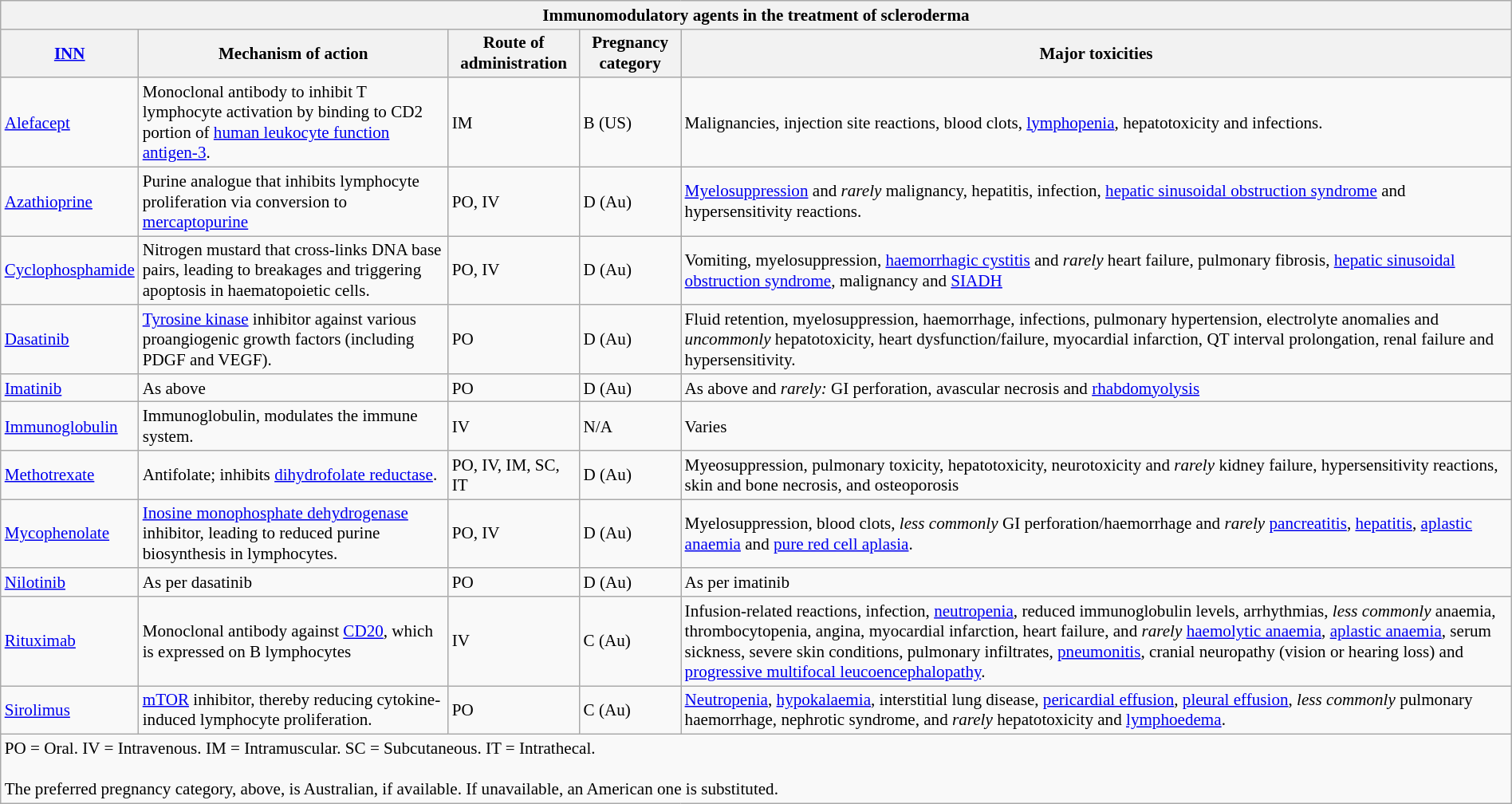<table class="wikitable" style="width:100%; font-size:88%">
<tr>
<th colspan=5>Immunomodulatory agents in the treatment of scleroderma</th>
</tr>
<tr>
<th><a href='#'>INN</a></th>
<th>Mechanism of action</th>
<th>Route of administration</th>
<th>Pregnancy category</th>
<th>Major toxicities</th>
</tr>
<tr>
<td><a href='#'>Alefacept</a></td>
<td>Monoclonal antibody to inhibit T lymphocyte activation by binding to CD2 portion of <a href='#'>human leukocyte function antigen-3</a>.</td>
<td>IM</td>
<td>B (US)</td>
<td>Malignancies, injection site reactions, blood clots, <a href='#'>lymphopenia</a>, hepatotoxicity and infections.</td>
</tr>
<tr>
<td><a href='#'>Azathioprine</a></td>
<td>Purine analogue that inhibits lymphocyte proliferation via conversion to <a href='#'>mercaptopurine</a></td>
<td>PO, IV</td>
<td>D (Au)</td>
<td><a href='#'>Myelosuppression</a> and <em>rarely</em> malignancy, hepatitis, infection, <a href='#'>hepatic sinusoidal obstruction syndrome</a> and hypersensitivity reactions.</td>
</tr>
<tr>
<td><a href='#'>Cyclophosphamide</a></td>
<td>Nitrogen mustard that cross-links DNA base pairs, leading to breakages and triggering apoptosis in haematopoietic cells.</td>
<td>PO, IV</td>
<td>D (Au)</td>
<td>Vomiting, myelosuppression, <a href='#'>haemorrhagic cystitis</a> and <em>rarely</em> heart failure, pulmonary fibrosis, <a href='#'>hepatic sinusoidal obstruction syndrome</a>, malignancy and <a href='#'>SIADH</a></td>
</tr>
<tr>
<td><a href='#'>Dasatinib</a></td>
<td><a href='#'>Tyrosine kinase</a> inhibitor against various proangiogenic growth factors (including PDGF and VEGF).</td>
<td>PO</td>
<td>D (Au)</td>
<td>Fluid retention, myelosuppression, haemorrhage, infections, pulmonary hypertension, electrolyte anomalies and <em>uncommonly</em> hepatotoxicity, heart dysfunction/failure, myocardial infarction, QT interval prolongation, renal failure and hypersensitivity.</td>
</tr>
<tr>
<td><a href='#'>Imatinib</a></td>
<td>As above</td>
<td>PO</td>
<td>D (Au)</td>
<td>As above and <em>rarely:</em> GI perforation, avascular necrosis and <a href='#'>rhabdomyolysis</a></td>
</tr>
<tr>
<td><a href='#'>Immunoglobulin</a></td>
<td>Immunoglobulin, modulates the immune system.</td>
<td>IV</td>
<td>N/A</td>
<td>Varies</td>
</tr>
<tr>
<td><a href='#'>Methotrexate</a></td>
<td>Antifolate; inhibits <a href='#'>dihydrofolate reductase</a>.</td>
<td>PO, IV, IM, SC, IT</td>
<td>D (Au)</td>
<td>Myeosuppression, pulmonary toxicity, hepatotoxicity, neurotoxicity and <em>rarely</em> kidney failure, hypersensitivity reactions, skin and bone necrosis, and osteoporosis</td>
</tr>
<tr>
<td><a href='#'>Mycophenolate</a></td>
<td><a href='#'>Inosine monophosphate dehydrogenase</a> inhibitor, leading to reduced purine biosynthesis in lymphocytes.</td>
<td>PO, IV</td>
<td>D (Au)</td>
<td>Myelosuppression, blood clots, <em>less commonly</em> GI perforation/haemorrhage and <em>rarely</em> <a href='#'>pancreatitis</a>, <a href='#'>hepatitis</a>, <a href='#'>aplastic anaemia</a> and <a href='#'>pure red cell aplasia</a>.</td>
</tr>
<tr>
<td><a href='#'>Nilotinib</a></td>
<td>As per dasatinib</td>
<td>PO</td>
<td>D (Au)</td>
<td>As per imatinib</td>
</tr>
<tr>
<td><a href='#'>Rituximab</a></td>
<td>Monoclonal antibody against <a href='#'>CD20</a>, which is expressed on B lymphocytes</td>
<td>IV</td>
<td>C (Au)</td>
<td>Infusion-related reactions, infection, <a href='#'>neutropenia</a>, reduced immunoglobulin levels, arrhythmias, <em>less commonly</em> anaemia, thrombocytopenia, angina, myocardial infarction, heart failure, and <em>rarely</em> <a href='#'>haemolytic anaemia</a>, <a href='#'>aplastic anaemia</a>, serum sickness, severe skin conditions, pulmonary infiltrates, <a href='#'>pneumonitis</a>, cranial neuropathy (vision or hearing loss) and <a href='#'>progressive multifocal leucoencephalopathy</a>.</td>
</tr>
<tr>
<td><a href='#'>Sirolimus</a></td>
<td><a href='#'>mTOR</a> inhibitor, thereby reducing cytokine-induced lymphocyte proliferation.</td>
<td>PO</td>
<td>C (Au)</td>
<td><a href='#'>Neutropenia</a>, <a href='#'>hypokalaemia</a>, interstitial lung disease, <a href='#'>pericardial effusion</a>, <a href='#'>pleural effusion</a>, <em>less commonly</em> pulmonary haemorrhage, nephrotic syndrome, and <em>rarely</em> hepatotoxicity and <a href='#'>lymphoedema</a>.</td>
</tr>
<tr>
<td colspan=5>PO = Oral. IV = Intravenous. IM = Intramuscular. SC = Subcutaneous. IT = Intrathecal.<br><br>The preferred pregnancy category, above, is Australian, if available. If unavailable, an American one is substituted.</td>
</tr>
</table>
